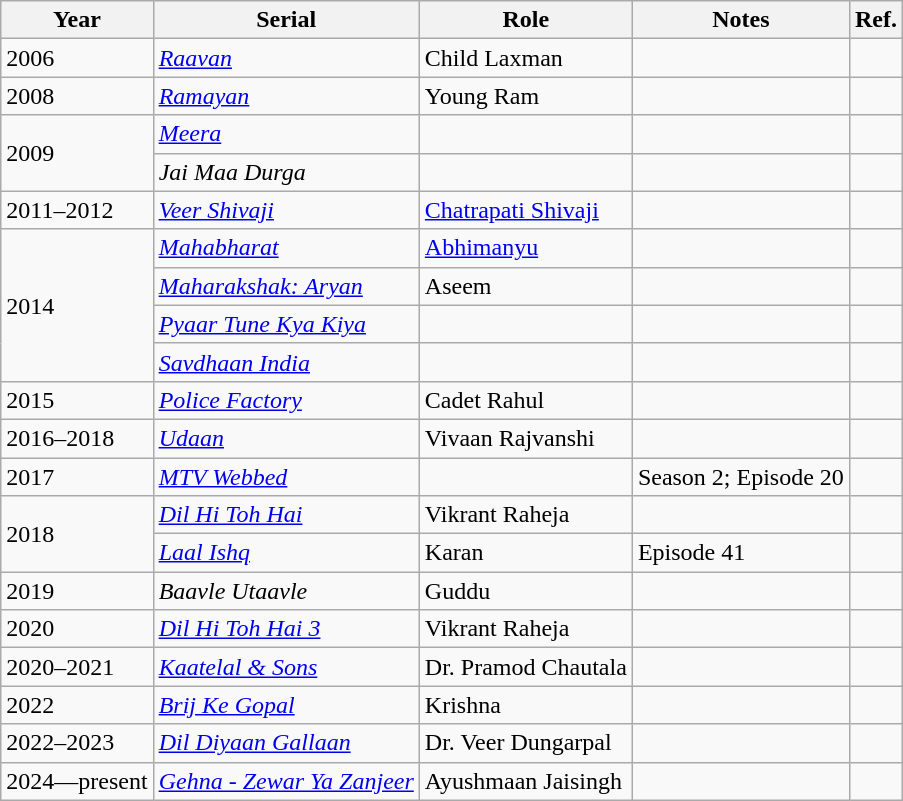<table class="wikitable sortable">
<tr>
<th>Year</th>
<th>Serial</th>
<th>Role</th>
<th>Notes</th>
<th>Ref.</th>
</tr>
<tr>
<td>2006</td>
<td><em><a href='#'>Raavan</a></em></td>
<td>Child Laxman</td>
<td></td>
<td></td>
</tr>
<tr>
<td>2008</td>
<td><em><a href='#'>Ramayan</a></em></td>
<td>Young Ram</td>
<td></td>
<td></td>
</tr>
<tr>
<td rowspan="2">2009</td>
<td><em><a href='#'>Meera</a></em></td>
<td></td>
<td></td>
<td></td>
</tr>
<tr>
<td><em>Jai Maa Durga</em></td>
<td></td>
<td></td>
<td></td>
</tr>
<tr>
<td>2011–2012</td>
<td><em><a href='#'>Veer Shivaji</a></em></td>
<td><a href='#'>Chatrapati Shivaji</a></td>
<td></td>
<td></td>
</tr>
<tr>
<td rowspan="4">2014</td>
<td><em><a href='#'>Mahabharat</a></em></td>
<td><a href='#'>Abhimanyu</a></td>
<td></td>
<td></td>
</tr>
<tr>
<td><em><a href='#'>Maharakshak: Aryan</a></em></td>
<td>Aseem</td>
<td></td>
<td></td>
</tr>
<tr>
<td><em><a href='#'>Pyaar Tune Kya Kiya</a></em></td>
<td></td>
<td></td>
<td></td>
</tr>
<tr>
<td><em><a href='#'>Savdhaan India</a> </em></td>
<td></td>
<td></td>
<td></td>
</tr>
<tr>
<td>2015</td>
<td><em><a href='#'>Police Factory</a></em></td>
<td>Cadet Rahul</td>
<td></td>
<td></td>
</tr>
<tr>
<td>2016–2018</td>
<td><em><a href='#'>Udaan</a></em></td>
<td>Vivaan Rajvanshi</td>
<td></td>
<td></td>
</tr>
<tr>
<td>2017</td>
<td><em><a href='#'>MTV Webbed</a></em></td>
<td></td>
<td>Season 2; Episode 20</td>
<td></td>
</tr>
<tr>
<td rowspan="2">2018</td>
<td><em><a href='#'>Dil Hi Toh Hai</a></em></td>
<td>Vikrant Raheja</td>
<td></td>
<td></td>
</tr>
<tr>
<td><em><a href='#'>Laal Ishq</a></em></td>
<td>Karan</td>
<td>Episode 41</td>
<td></td>
</tr>
<tr>
<td>2019</td>
<td><em>Baavle Utaavle</em></td>
<td>Guddu</td>
<td></td>
<td></td>
</tr>
<tr>
<td>2020</td>
<td><em><a href='#'>Dil Hi Toh Hai 3</a></em></td>
<td>Vikrant Raheja</td>
<td></td>
<td></td>
</tr>
<tr>
<td>2020–2021</td>
<td><em><a href='#'>Kaatelal & Sons</a></em></td>
<td>Dr. Pramod Chautala</td>
<td></td>
<td></td>
</tr>
<tr>
<td>2022</td>
<td><em><a href='#'>Brij Ke Gopal</a></em></td>
<td>Krishna</td>
<td></td>
<td></td>
</tr>
<tr>
<td>2022–2023</td>
<td><em><a href='#'>Dil Diyaan Gallaan</a></em></td>
<td>Dr. Veer Dungarpal</td>
<td></td>
<td></td>
</tr>
<tr>
<td>2024—present</td>
<td><em><a href='#'>Gehna - Zewar Ya Zanjeer</a></em></td>
<td>Ayushmaan Jaisingh</td>
<td></td>
<td></td>
</tr>
</table>
